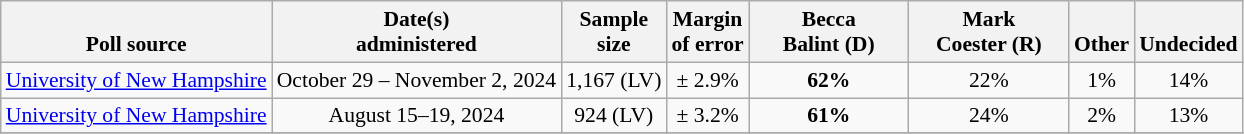<table class="wikitable" style="font-size:90%;text-align:center;">
<tr valign="bottom">
<th>Poll source</th>
<th>Date(s)<br>administered</th>
<th>Sample<br>size</th>
<th>Margin<br>of error</th>
<th style="width:100px;">Becca<br>Balint (D)</th>
<th style="width:100px;">Mark<br>Coester (R)</th>
<th>Other</th>
<th>Undecided</th>
</tr>
<tr>
<td style="text-align:left;"><a href='#'>University of New Hampshire</a></td>
<td>October 29 – November 2, 2024</td>
<td>1,167 (LV)</td>
<td>± 2.9%</td>
<td><strong>62%</strong></td>
<td>22%</td>
<td>1%</td>
<td>14%</td>
</tr>
<tr>
<td style="text-align:left;"><a href='#'>University of New Hampshire</a></td>
<td data-sort-value="2024-08-22">August 15–19, 2024</td>
<td>924 (LV)</td>
<td>± 3.2%</td>
<td><strong>61%</strong></td>
<td>24%</td>
<td>2%</td>
<td>13%</td>
</tr>
<tr>
</tr>
</table>
